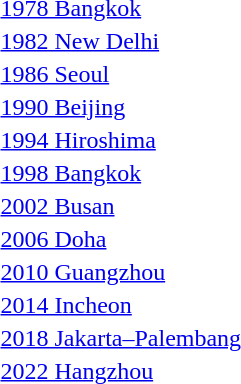<table>
<tr>
<td><a href='#'>1978 Bangkok</a></td>
<td></td>
<td></td>
<td></td>
</tr>
<tr>
<td><a href='#'>1982 New Delhi</a></td>
<td></td>
<td></td>
<td></td>
</tr>
<tr>
<td><a href='#'>1986 Seoul</a></td>
<td></td>
<td></td>
<td></td>
</tr>
<tr>
<td><a href='#'>1990 Beijing</a></td>
<td></td>
<td></td>
<td></td>
</tr>
<tr>
<td><a href='#'>1994 Hiroshima</a></td>
<td></td>
<td></td>
<td></td>
</tr>
<tr>
<td><a href='#'>1998 Bangkok</a></td>
<td></td>
<td></td>
<td></td>
</tr>
<tr>
<td><a href='#'>2002 Busan</a></td>
<td></td>
<td></td>
<td></td>
</tr>
<tr>
<td><a href='#'>2006 Doha</a></td>
<td></td>
<td></td>
<td></td>
</tr>
<tr>
<td><a href='#'>2010 Guangzhou</a></td>
<td></td>
<td></td>
<td></td>
</tr>
<tr>
<td><a href='#'>2014 Incheon</a></td>
<td></td>
<td></td>
<td></td>
</tr>
<tr>
<td><a href='#'>2018 Jakarta–Palembang</a></td>
<td></td>
<td></td>
<td></td>
</tr>
<tr>
<td><a href='#'>2022 Hangzhou</a></td>
<td></td>
<td></td>
<td></td>
</tr>
</table>
